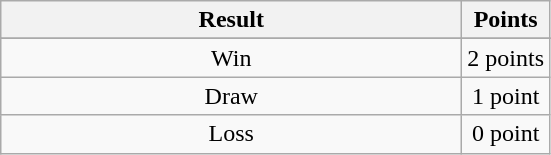<table class="wikitable sortable" style="text-align:center">
<tr>
<th style="width:300px;">Result</th>
<th>Points</th>
</tr>
<tr>
</tr>
<tr>
<td>Win</td>
<td>2 points</td>
</tr>
<tr>
<td>Draw</td>
<td>1 point</td>
</tr>
<tr>
<td>Loss</td>
<td>0 point</td>
</tr>
</table>
